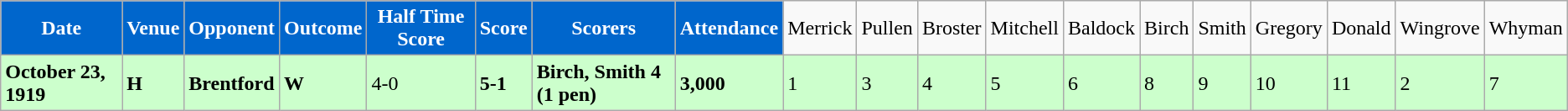<table class="wikitable">
<tr>
<td style="background:#0066CC; color:#FFFFFF; text-align:center;"><strong>Date</strong></td>
<td style="background:#0066CC; color:#FFFFFF; text-align:center;"><strong>Venue</strong></td>
<td style="background:#0066CC; color:#FFFFFF; text-align:center;"><strong>Opponent</strong></td>
<td style="background:#0066CC; color:#FFFFFF; text-align:center;"><strong>Outcome</strong></td>
<td style="background:#0066CC; color:#FFFFFF; text-align:center;"><strong>Half Time Score</strong></td>
<td style="background:#0066CC; color:#FFFFFF; text-align:center;"><strong>Score</strong></td>
<td style="background:#0066CC; color:#FFFFFF; text-align:center;"><strong>Scorers</strong></td>
<td style="background:#0066CC; color:#FFFFFF; text-align:center;"><strong>Attendance</strong></td>
<td>Merrick</td>
<td>Pullen</td>
<td>Broster</td>
<td>Mitchell</td>
<td>Baldock</td>
<td>Birch</td>
<td>Smith</td>
<td>Gregory</td>
<td>Donald</td>
<td>Wingrove</td>
<td>Whyman</td>
</tr>
<tr bgcolor="#CCFFCC">
<td><strong>October 23, 1919</strong></td>
<td><strong>H</strong></td>
<td><strong>Brentford</strong></td>
<td><strong>W</strong></td>
<td>4-0</td>
<td><strong>5-1</strong></td>
<td><strong>Birch, Smith 4 (1 pen)</strong></td>
<td><strong>3,000</strong></td>
<td>1</td>
<td>3</td>
<td>4</td>
<td>5</td>
<td>6</td>
<td>8</td>
<td>9</td>
<td>10</td>
<td>11</td>
<td>2</td>
<td>7</td>
</tr>
</table>
